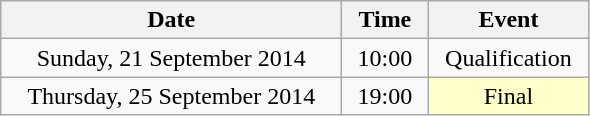<table class = "wikitable" style="text-align:center;">
<tr>
<th width=220>Date</th>
<th width=50>Time</th>
<th width=100>Event</th>
</tr>
<tr>
<td>Sunday, 21 September 2014</td>
<td>10:00</td>
<td>Qualification</td>
</tr>
<tr>
<td>Thursday, 25 September 2014</td>
<td>19:00</td>
<td bgcolor=ffffcc>Final</td>
</tr>
</table>
